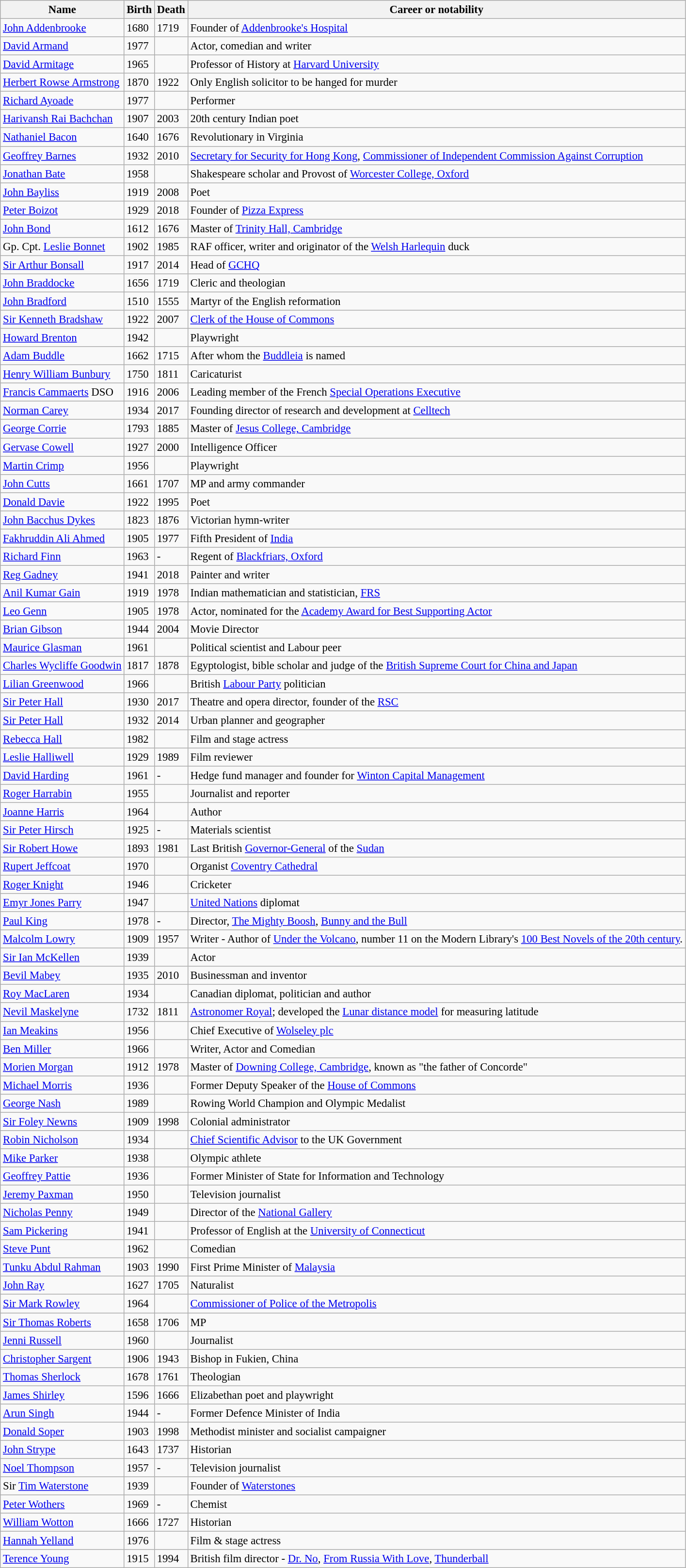<table class="wikitable sortable" style="font-size: 95%;">
<tr>
<th>Name</th>
<th>Birth</th>
<th>Death</th>
<th>Career or notability</th>
</tr>
<tr>
<td><a href='#'>John Addenbrooke</a></td>
<td>1680</td>
<td>1719</td>
<td>Founder of <a href='#'>Addenbrooke's Hospital</a></td>
</tr>
<tr>
<td><a href='#'>David Armand</a></td>
<td>1977</td>
<td></td>
<td>Actor, comedian and writer</td>
</tr>
<tr>
<td><a href='#'>David Armitage</a></td>
<td>1965</td>
<td></td>
<td>Professor of History at <a href='#'>Harvard University</a></td>
</tr>
<tr>
<td><a href='#'>Herbert Rowse Armstrong</a></td>
<td>1870</td>
<td>1922</td>
<td>Only English solicitor to be hanged for murder</td>
</tr>
<tr>
<td><a href='#'>Richard Ayoade</a></td>
<td>1977</td>
<td></td>
<td>Performer</td>
</tr>
<tr>
<td><a href='#'>Harivansh Rai Bachchan</a></td>
<td>1907</td>
<td>2003</td>
<td>20th century Indian poet</td>
</tr>
<tr>
<td><a href='#'>Nathaniel Bacon</a></td>
<td>1640</td>
<td>1676</td>
<td>Revolutionary in Virginia</td>
</tr>
<tr>
<td><a href='#'>Geoffrey Barnes</a></td>
<td>1932</td>
<td>2010</td>
<td><a href='#'>Secretary for Security for Hong Kong</a>, <a href='#'>Commissioner of Independent Commission Against Corruption</a></td>
</tr>
<tr>
<td><a href='#'>Jonathan Bate</a></td>
<td>1958</td>
<td></td>
<td>Shakespeare scholar and Provost of <a href='#'>Worcester College, Oxford</a></td>
</tr>
<tr>
<td><a href='#'>John Bayliss</a></td>
<td>1919</td>
<td>2008</td>
<td>Poet</td>
</tr>
<tr>
<td><a href='#'>Peter Boizot</a></td>
<td>1929</td>
<td>2018</td>
<td>Founder of <a href='#'>Pizza Express</a></td>
</tr>
<tr>
<td><a href='#'>John Bond</a></td>
<td>1612</td>
<td>1676</td>
<td>Master of <a href='#'>Trinity Hall, Cambridge</a></td>
</tr>
<tr>
<td>Gp. Cpt. <a href='#'>Leslie Bonnet</a></td>
<td>1902</td>
<td>1985</td>
<td>RAF officer, writer and originator of the <a href='#'>Welsh Harlequin</a> duck</td>
</tr>
<tr>
<td><a href='#'>Sir Arthur Bonsall</a></td>
<td>1917</td>
<td>2014</td>
<td>Head of <a href='#'>GCHQ</a></td>
</tr>
<tr>
<td><a href='#'>John Braddocke</a></td>
<td>1656</td>
<td>1719</td>
<td>Cleric and theologian</td>
</tr>
<tr>
<td><a href='#'>John Bradford</a></td>
<td>1510</td>
<td>1555</td>
<td>Martyr of the English reformation</td>
</tr>
<tr>
<td><a href='#'>Sir Kenneth Bradshaw</a></td>
<td>1922</td>
<td>2007</td>
<td><a href='#'>Clerk of the House of Commons</a></td>
</tr>
<tr>
<td><a href='#'>Howard Brenton</a></td>
<td>1942</td>
<td></td>
<td>Playwright</td>
</tr>
<tr>
<td><a href='#'>Adam Buddle</a></td>
<td>1662</td>
<td>1715</td>
<td>After whom the <a href='#'>Buddleia</a> is named</td>
</tr>
<tr>
<td><a href='#'>Henry William Bunbury</a></td>
<td>1750</td>
<td>1811</td>
<td>Caricaturist</td>
</tr>
<tr>
<td><a href='#'>Francis Cammaerts</a> DSO</td>
<td>1916</td>
<td>2006</td>
<td>Leading member of the French <a href='#'>Special Operations Executive</a></td>
</tr>
<tr>
<td><a href='#'>Norman Carey</a></td>
<td>1934</td>
<td>2017</td>
<td>Founding director of research and development at <a href='#'>Celltech</a></td>
</tr>
<tr>
<td><a href='#'>George Corrie</a></td>
<td>1793</td>
<td>1885</td>
<td>Master of <a href='#'>Jesus College, Cambridge</a></td>
</tr>
<tr>
<td><a href='#'>Gervase Cowell</a></td>
<td>1927</td>
<td>2000</td>
<td>Intelligence Officer</td>
</tr>
<tr>
<td><a href='#'>Martin Crimp</a></td>
<td>1956</td>
<td></td>
<td>Playwright</td>
</tr>
<tr>
<td><a href='#'>John Cutts</a></td>
<td>1661</td>
<td>1707</td>
<td>MP and army commander</td>
</tr>
<tr>
<td><a href='#'>Donald Davie</a></td>
<td>1922</td>
<td>1995</td>
<td>Poet</td>
</tr>
<tr>
<td><a href='#'>John Bacchus Dykes</a></td>
<td>1823</td>
<td>1876</td>
<td>Victorian hymn-writer</td>
</tr>
<tr>
<td><a href='#'>Fakhruddin Ali Ahmed</a></td>
<td>1905</td>
<td>1977</td>
<td>Fifth President of <a href='#'>India</a></td>
</tr>
<tr>
<td><a href='#'>Richard Finn</a></td>
<td>1963</td>
<td>-</td>
<td>Regent of <a href='#'>Blackfriars, Oxford</a></td>
</tr>
<tr>
<td><a href='#'>Reg Gadney</a></td>
<td>1941</td>
<td>2018</td>
<td>Painter and writer</td>
</tr>
<tr>
<td><a href='#'>Anil Kumar Gain</a></td>
<td>1919</td>
<td>1978</td>
<td>Indian mathematician and statistician, <a href='#'>FRS</a></td>
</tr>
<tr>
<td><a href='#'>Leo Genn</a></td>
<td>1905</td>
<td>1978</td>
<td>Actor, nominated for the <a href='#'>Academy Award for Best Supporting Actor</a></td>
</tr>
<tr>
<td><a href='#'>Brian Gibson</a></td>
<td>1944</td>
<td>2004</td>
<td>Movie Director</td>
</tr>
<tr>
<td><a href='#'>Maurice Glasman</a></td>
<td>1961</td>
<td></td>
<td>Political scientist and Labour peer</td>
</tr>
<tr>
<td><a href='#'>Charles Wycliffe Goodwin</a></td>
<td>1817</td>
<td>1878</td>
<td>Egyptologist, bible scholar and judge of the <a href='#'>British Supreme Court for China and Japan</a></td>
</tr>
<tr>
<td><a href='#'>Lilian Greenwood</a></td>
<td>1966</td>
<td></td>
<td>British <a href='#'>Labour Party</a> politician</td>
</tr>
<tr>
<td><a href='#'>Sir Peter Hall</a></td>
<td>1930</td>
<td>2017</td>
<td>Theatre and opera director, founder of the <a href='#'>RSC</a></td>
</tr>
<tr>
<td><a href='#'>Sir Peter Hall</a></td>
<td>1932</td>
<td>2014</td>
<td>Urban planner and geographer</td>
</tr>
<tr>
<td><a href='#'>Rebecca Hall</a></td>
<td>1982</td>
<td></td>
<td>Film and stage actress</td>
</tr>
<tr>
<td><a href='#'>Leslie Halliwell</a></td>
<td>1929</td>
<td>1989</td>
<td>Film reviewer</td>
</tr>
<tr>
<td><a href='#'>David Harding</a></td>
<td>1961</td>
<td>-</td>
<td>Hedge fund manager and founder for <a href='#'>Winton Capital Management</a></td>
</tr>
<tr>
<td><a href='#'>Roger Harrabin</a></td>
<td>1955</td>
<td></td>
<td>Journalist and reporter</td>
</tr>
<tr>
<td><a href='#'>Joanne Harris</a></td>
<td>1964</td>
<td></td>
<td>Author</td>
</tr>
<tr>
<td><a href='#'>Sir Peter Hirsch</a></td>
<td>1925</td>
<td>-</td>
<td>Materials scientist</td>
</tr>
<tr>
<td><a href='#'>Sir Robert Howe</a></td>
<td>1893</td>
<td>1981</td>
<td>Last British <a href='#'>Governor-General</a> of the <a href='#'>Sudan</a></td>
</tr>
<tr>
<td><a href='#'>Rupert Jeffcoat</a></td>
<td>1970</td>
<td></td>
<td>Organist <a href='#'>Coventry Cathedral</a></td>
</tr>
<tr>
<td><a href='#'>Roger Knight</a></td>
<td>1946</td>
<td></td>
<td>Cricketer</td>
</tr>
<tr>
<td><a href='#'>Emyr Jones Parry</a></td>
<td>1947</td>
<td></td>
<td><a href='#'>United Nations</a> diplomat</td>
</tr>
<tr>
<td><a href='#'>Paul King</a></td>
<td>1978</td>
<td>-</td>
<td>Director, <a href='#'>The Mighty Boosh</a>, <a href='#'>Bunny and the Bull</a></td>
</tr>
<tr>
<td><a href='#'>Malcolm Lowry</a></td>
<td>1909</td>
<td>1957</td>
<td>Writer - Author of <a href='#'>Under the Volcano</a>, number 11 on the Modern Library's <a href='#'>100 Best Novels of the 20th century</a>.</td>
</tr>
<tr>
<td><a href='#'>Sir Ian McKellen</a></td>
<td>1939</td>
<td></td>
<td>Actor</td>
</tr>
<tr>
<td><a href='#'>Bevil Mabey</a></td>
<td>1935</td>
<td>2010</td>
<td>Businessman and inventor</td>
</tr>
<tr>
<td><a href='#'>Roy MacLaren</a></td>
<td>1934</td>
<td></td>
<td>Canadian diplomat, politician and author</td>
</tr>
<tr>
<td><a href='#'>Nevil Maskelyne</a></td>
<td>1732</td>
<td>1811</td>
<td><a href='#'>Astronomer Royal</a>; developed the <a href='#'>Lunar distance model</a> for measuring latitude</td>
</tr>
<tr>
<td><a href='#'>Ian Meakins</a></td>
<td>1956</td>
<td></td>
<td>Chief Executive of <a href='#'>Wolseley plc</a></td>
</tr>
<tr>
<td><a href='#'>Ben Miller</a></td>
<td>1966</td>
<td></td>
<td>Writer, Actor and Comedian</td>
</tr>
<tr>
<td><a href='#'>Morien Morgan</a></td>
<td>1912</td>
<td>1978</td>
<td>Master of <a href='#'>Downing College, Cambridge</a>, known as "the father of Concorde"</td>
</tr>
<tr>
<td><a href='#'>Michael Morris</a></td>
<td>1936</td>
<td></td>
<td>Former Deputy Speaker of the <a href='#'>House of Commons</a></td>
</tr>
<tr>
<td><a href='#'>George Nash</a></td>
<td>1989</td>
<td></td>
<td>Rowing World Champion and Olympic Medalist</td>
</tr>
<tr>
<td><a href='#'>Sir Foley Newns</a></td>
<td>1909</td>
<td>1998</td>
<td>Colonial administrator</td>
</tr>
<tr>
<td><a href='#'>Robin Nicholson</a></td>
<td>1934</td>
<td></td>
<td><a href='#'>Chief Scientific Advisor</a> to the UK Government</td>
</tr>
<tr>
<td><a href='#'>Mike Parker</a></td>
<td>1938</td>
<td></td>
<td>Olympic athlete</td>
</tr>
<tr>
<td><a href='#'>Geoffrey Pattie</a></td>
<td>1936</td>
<td></td>
<td>Former Minister of State for Information and Technology</td>
</tr>
<tr>
<td><a href='#'>Jeremy Paxman</a></td>
<td>1950</td>
<td></td>
<td>Television journalist</td>
</tr>
<tr>
<td><a href='#'>Nicholas Penny</a></td>
<td>1949</td>
<td></td>
<td>Director of the <a href='#'>National Gallery</a></td>
</tr>
<tr>
<td><a href='#'>Sam Pickering</a></td>
<td>1941</td>
<td></td>
<td>Professor of English at the <a href='#'>University of Connecticut</a></td>
</tr>
<tr>
<td><a href='#'>Steve Punt</a></td>
<td>1962</td>
<td></td>
<td>Comedian</td>
</tr>
<tr>
<td><a href='#'>Tunku Abdul Rahman</a></td>
<td>1903</td>
<td>1990</td>
<td>First Prime Minister of <a href='#'>Malaysia</a></td>
</tr>
<tr>
<td><a href='#'>John Ray</a></td>
<td>1627</td>
<td>1705</td>
<td>Naturalist</td>
</tr>
<tr>
<td><a href='#'>Sir Mark Rowley</a></td>
<td>1964</td>
<td></td>
<td><a href='#'>Commissioner of Police of the Metropolis</a></td>
</tr>
<tr>
<td><a href='#'>Sir Thomas Roberts</a></td>
<td>1658</td>
<td>1706</td>
<td>MP</td>
</tr>
<tr>
<td><a href='#'>Jenni Russell</a></td>
<td>1960</td>
<td></td>
<td>Journalist</td>
</tr>
<tr>
<td><a href='#'>Christopher Sargent</a></td>
<td>1906</td>
<td>1943</td>
<td>Bishop in Fukien, China</td>
</tr>
<tr>
<td><a href='#'>Thomas Sherlock</a></td>
<td>1678</td>
<td>1761</td>
<td>Theologian</td>
</tr>
<tr>
<td><a href='#'>James Shirley</a></td>
<td>1596</td>
<td>1666</td>
<td>Elizabethan poet and playwright</td>
</tr>
<tr>
<td><a href='#'>Arun Singh</a></td>
<td>1944</td>
<td>-</td>
<td>Former Defence Minister of India</td>
</tr>
<tr>
<td><a href='#'>Donald Soper</a></td>
<td>1903</td>
<td>1998</td>
<td>Methodist minister and socialist campaigner</td>
</tr>
<tr>
<td><a href='#'>John Strype</a></td>
<td>1643</td>
<td>1737</td>
<td>Historian</td>
</tr>
<tr>
<td><a href='#'>Noel Thompson</a></td>
<td>1957</td>
<td>-</td>
<td>Television journalist</td>
</tr>
<tr>
<td>Sir <a href='#'>Tim Waterstone</a></td>
<td>1939</td>
<td></td>
<td>Founder of <a href='#'>Waterstones</a></td>
</tr>
<tr>
<td><a href='#'>Peter Wothers</a></td>
<td>1969</td>
<td>-</td>
<td>Chemist</td>
</tr>
<tr>
<td><a href='#'>William Wotton</a></td>
<td>1666</td>
<td>1727</td>
<td>Historian</td>
</tr>
<tr>
<td><a href='#'>Hannah Yelland</a></td>
<td>1976</td>
<td></td>
<td>Film & stage actress</td>
</tr>
<tr>
<td><a href='#'>Terence Young</a></td>
<td>1915</td>
<td>1994</td>
<td>British film director - <a href='#'>Dr. No</a>, <a href='#'>From Russia With Love</a>, <a href='#'>Thunderball</a></td>
</tr>
</table>
